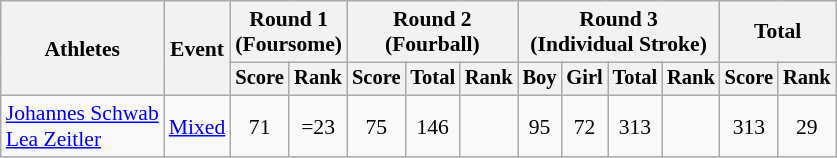<table class="wikitable" style="font-size:90%">
<tr>
<th rowspan="2">Athletes</th>
<th rowspan="2">Event</th>
<th colspan="2">Round 1<br>(Foursome)</th>
<th colspan="3">Round 2<br>(Fourball)</th>
<th colspan="4">Round 3<br>(Individual Stroke)</th>
<th colspan="2">Total</th>
</tr>
<tr style="font-size:95%">
<th>Score</th>
<th>Rank</th>
<th>Score</th>
<th>Total</th>
<th>Rank</th>
<th>Boy</th>
<th>Girl</th>
<th>Total</th>
<th>Rank</th>
<th>Score</th>
<th>Rank</th>
</tr>
<tr align=center>
<td align=left><a href='#'>Johannes Schwab</a><br><a href='#'>Lea Zeitler</a></td>
<td align=left><a href='#'>Mixed</a></td>
<td>71</td>
<td>=23</td>
<td>75</td>
<td>146</td>
<td></td>
<td>95</td>
<td>72</td>
<td>313</td>
<td></td>
<td>313</td>
<td>29</td>
</tr>
</table>
